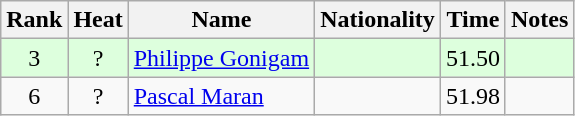<table class="wikitable sortable" style="text-align:center">
<tr>
<th>Rank</th>
<th>Heat</th>
<th>Name</th>
<th>Nationality</th>
<th>Time</th>
<th>Notes</th>
</tr>
<tr bgcolor=ddffdd>
<td>3</td>
<td>?</td>
<td align=left><a href='#'>Philippe Gonigam</a></td>
<td align=left></td>
<td>51.50</td>
<td></td>
</tr>
<tr>
<td>6</td>
<td>?</td>
<td align=left><a href='#'>Pascal Maran</a></td>
<td align=left></td>
<td>51.98</td>
<td></td>
</tr>
</table>
